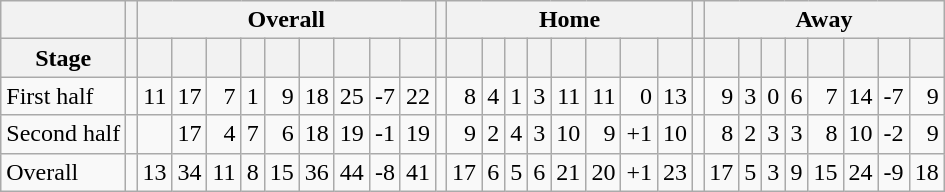<table class="wikitable" style="text-align: right;">
<tr>
<th rawspan=2></th>
<th rawspan=2></th>
<th colspan=9>Overall</th>
<th rawspan=1></th>
<th colspan=8>Home</th>
<th rawspan=1></th>
<th colspan=8>Away</th>
</tr>
<tr>
<th>Stage</th>
<th></th>
<th></th>
<th></th>
<th></th>
<th></th>
<th></th>
<th></th>
<th></th>
<th></th>
<th></th>
<th></th>
<th></th>
<th></th>
<th></th>
<th></th>
<th></th>
<th></th>
<th></th>
<th></th>
<th></th>
<th></th>
<th></th>
<th></th>
<th></th>
<th></th>
<th></th>
<th></th>
<th></th>
</tr>
<tr>
<td align="left">First half</td>
<td></td>
<td>11</td>
<td>17</td>
<td>7</td>
<td>1</td>
<td>9</td>
<td>18</td>
<td>25</td>
<td>-7</td>
<td>22</td>
<td></td>
<td>8</td>
<td>4</td>
<td>1</td>
<td>3</td>
<td>11</td>
<td>11</td>
<td>0</td>
<td>13</td>
<td></td>
<td>9</td>
<td>3</td>
<td>0</td>
<td>6</td>
<td>7</td>
<td>14</td>
<td>-7</td>
<td>9</td>
</tr>
<tr>
<td align="left">Second half</td>
<td></td>
<td></td>
<td>17</td>
<td>4</td>
<td>7</td>
<td>6</td>
<td>18</td>
<td>19</td>
<td>-1</td>
<td>19</td>
<td></td>
<td>9</td>
<td>2</td>
<td>4</td>
<td>3</td>
<td>10</td>
<td>9</td>
<td>+1</td>
<td>10</td>
<td></td>
<td>8</td>
<td>2</td>
<td>3</td>
<td>3</td>
<td>8</td>
<td>10</td>
<td>-2</td>
<td>9</td>
</tr>
<tr>
<td align="left">Overall</td>
<td></td>
<td>13</td>
<td>34</td>
<td>11</td>
<td>8</td>
<td>15</td>
<td>36</td>
<td>44</td>
<td>-8</td>
<td>41</td>
<td></td>
<td>17</td>
<td>6</td>
<td>5</td>
<td>6</td>
<td>21</td>
<td>20</td>
<td>+1</td>
<td>23</td>
<td></td>
<td>17</td>
<td>5</td>
<td>3</td>
<td>9</td>
<td>15</td>
<td>24</td>
<td>-9</td>
<td>18</td>
</tr>
</table>
